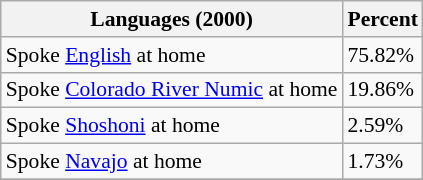<table class="wikitable sortable collapsible" style="font-size: 90%;">
<tr>
<th>Languages (2000) </th>
<th>Percent</th>
</tr>
<tr>
<td>Spoke <a href='#'>English</a> at home</td>
<td>75.82%</td>
</tr>
<tr>
<td>Spoke <a href='#'>Colorado River Numic</a> at home</td>
<td>19.86%</td>
</tr>
<tr>
<td>Spoke <a href='#'>Shoshoni</a> at home</td>
<td>2.59%</td>
</tr>
<tr>
<td>Spoke <a href='#'>Navajo</a> at home</td>
<td>1.73%</td>
</tr>
<tr>
</tr>
</table>
